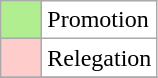<table class="wikitable">
<tr>
<td bgcolor="#B0EE90" width="20"></td>
<td bgcolor="#ffffff" align="left">Promotion</td>
</tr>
<tr>
<td bgcolor="#FFCCCC" width="20"></td>
<td bgcolor="#ffffff" align="left">Relegation</td>
</tr>
<tr>
</tr>
</table>
